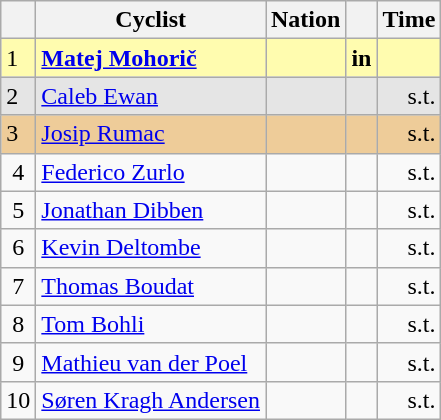<table class="wikitable">
<tr>
<th scope=col></th>
<th scope=col>Cyclist</th>
<th scope=col>Nation</th>
<th scope=col></th>
<th scope=col>Time</th>
</tr>
<tr bgcolor=fffcaf>
<td>1</td>
<td><strong><a href='#'>Matej Mohorič</a></strong></td>
<td><strong></strong></td>
<td align=center><strong>in</strong></td>
<td align=center><strong></strong></td>
</tr>
<tr bgcolor=e5e5e5>
<td>2</td>
<td><a href='#'>Caleb Ewan</a></td>
<td></td>
<td></td>
<td align=right>s.t.</td>
</tr>
<tr bgcolor=eecc99>
<td>3</td>
<td><a href='#'>Josip Rumac</a></td>
<td></td>
<td></td>
<td align=right>s.t.</td>
</tr>
<tr>
<td align=center>4</td>
<td><a href='#'>Federico Zurlo</a></td>
<td></td>
<td></td>
<td align=right>s.t.</td>
</tr>
<tr>
<td align=center>5</td>
<td><a href='#'>Jonathan Dibben</a></td>
<td></td>
<td></td>
<td align=right>s.t.</td>
</tr>
<tr>
<td align=center>6</td>
<td><a href='#'>Kevin Deltombe</a></td>
<td></td>
<td></td>
<td align=right>s.t.</td>
</tr>
<tr>
<td align=center>7</td>
<td><a href='#'>Thomas Boudat</a></td>
<td></td>
<td></td>
<td align=right>s.t.</td>
</tr>
<tr>
<td align=center>8</td>
<td><a href='#'>Tom Bohli</a></td>
<td></td>
<td></td>
<td align=right>s.t.</td>
</tr>
<tr>
<td align=center>9</td>
<td><a href='#'>Mathieu van der Poel</a></td>
<td></td>
<td></td>
<td align=right>s.t.</td>
</tr>
<tr>
<td align=center>10</td>
<td><a href='#'>Søren Kragh Andersen</a></td>
<td></td>
<td></td>
<td align=right>s.t.</td>
</tr>
</table>
